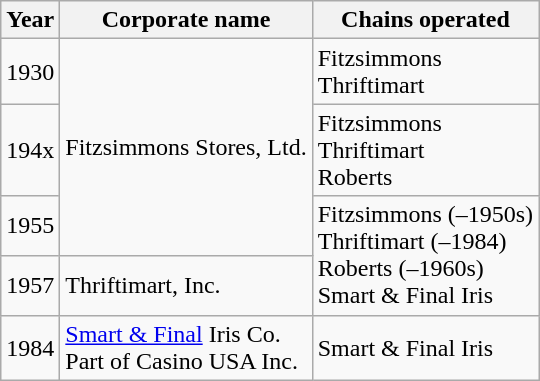<table class="wikitable floatright">
<tr>
<th>Year</th>
<th>Corporate name</th>
<th>Chains operated</th>
</tr>
<tr>
<td>1930</td>
<td rowspan = 3>Fitzsimmons Stores, Ltd.</td>
<td>Fitzsimmons<br>Thriftimart</td>
</tr>
<tr>
<td>194x<br></td>
<td>Fitzsimmons<br>Thriftimart<br>Roberts</td>
</tr>
<tr>
<td>1955<br></td>
<td rowspan = 2>Fitzsimmons (–1950s)<br>Thriftimart (–1984)<br>Roberts (–1960s)<br>Smart & Final Iris</td>
</tr>
<tr>
<td>1957</td>
<td>Thriftimart, Inc.<br></td>
</tr>
<tr>
<td>1984</td>
<td><a href='#'>Smart & Final</a> Iris Co.<br>Part of Casino USA Inc.</td>
<td>Smart & Final Iris</td>
</tr>
</table>
